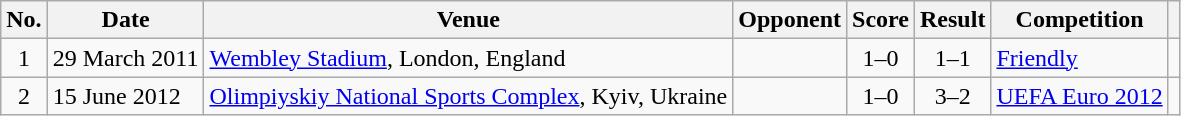<table class="wikitable sortable">
<tr>
<th scope="col">No.</th>
<th scope="col">Date</th>
<th scope="col">Venue</th>
<th scope="col">Opponent</th>
<th scope="col">Score</th>
<th scope="col">Result</th>
<th scope="col">Competition</th>
<th scope="col" class="unsortable"></th>
</tr>
<tr>
<td style="text-align:center">1</td>
<td>29 March 2011</td>
<td><a href='#'>Wembley Stadium</a>, London, England</td>
<td></td>
<td style="text-align:center">1–0</td>
<td style="text-align:center">1–1</td>
<td><a href='#'>Friendly</a></td>
<td style="text-align:center"></td>
</tr>
<tr>
<td style="text-align:center">2</td>
<td>15 June 2012</td>
<td><a href='#'>Olimpiyskiy National Sports Complex</a>, Kyiv, Ukraine</td>
<td></td>
<td style="text-align:center">1–0</td>
<td style="text-align:center">3–2</td>
<td><a href='#'>UEFA Euro 2012</a></td>
<td style="text-align:center"></td>
</tr>
</table>
